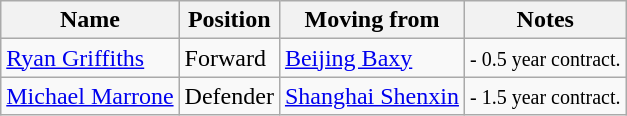<table class="wikitable">
<tr>
<th>Name</th>
<th>Position</th>
<th>Moving from</th>
<th>Notes</th>
</tr>
<tr>
<td><a href='#'>Ryan Griffiths</a></td>
<td>Forward</td>
<td><a href='#'>Beijing Baxy</a></td>
<td><small>- 0.5 year contract.</small></td>
</tr>
<tr>
<td><a href='#'>Michael Marrone</a></td>
<td>Defender</td>
<td><a href='#'>Shanghai Shenxin</a></td>
<td><small>- 1.5 year contract.</small></td>
</tr>
</table>
